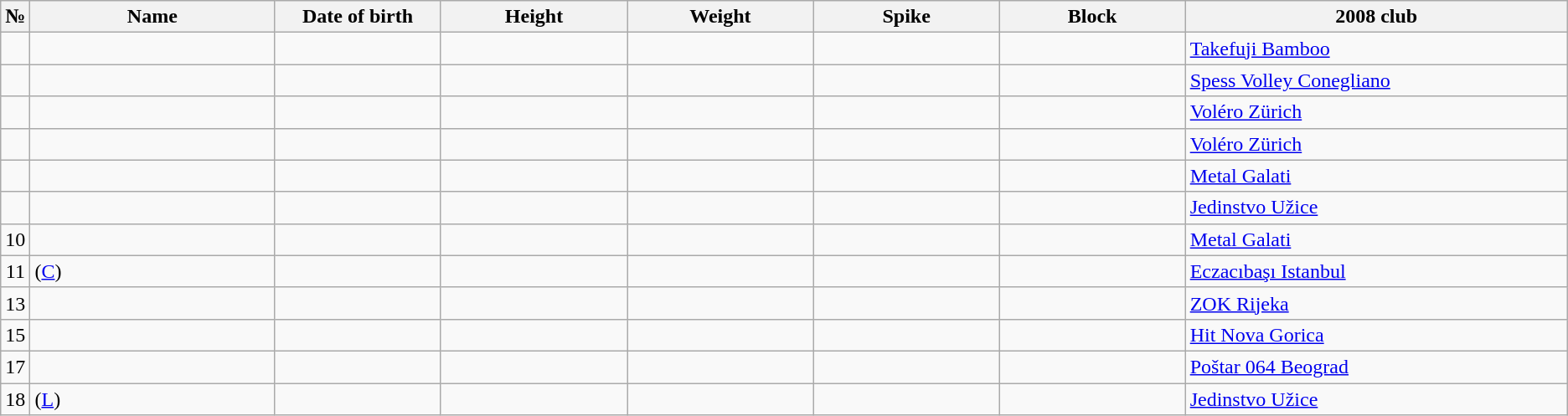<table class="wikitable sortable" style="font-size:100%; text-align:center;">
<tr>
<th>№</th>
<th style="width:12em">Name</th>
<th style="width:8em">Date of birth</th>
<th style="width:9em">Height</th>
<th style="width:9em">Weight</th>
<th style="width:9em">Spike</th>
<th style="width:9em">Block</th>
<th style="width:19em">2008 club</th>
</tr>
<tr>
<td></td>
<td style="text-align:left;"></td>
<td style="text-align:right;"></td>
<td></td>
<td></td>
<td></td>
<td></td>
<td style="text-align:left;"> <a href='#'>Takefuji Bamboo</a></td>
</tr>
<tr>
<td></td>
<td style="text-align:left;"></td>
<td style="text-align:right;"></td>
<td></td>
<td></td>
<td></td>
<td></td>
<td style="text-align:left;"> <a href='#'>Spess Volley Conegliano</a></td>
</tr>
<tr>
<td></td>
<td style="text-align:left;"></td>
<td style="text-align:right;"></td>
<td></td>
<td></td>
<td></td>
<td></td>
<td style="text-align:left;"> <a href='#'>Voléro Zürich</a></td>
</tr>
<tr>
<td></td>
<td style="text-align:left;"></td>
<td style="text-align:right;"></td>
<td></td>
<td></td>
<td></td>
<td></td>
<td style="text-align:left;"> <a href='#'>Voléro Zürich</a></td>
</tr>
<tr>
<td></td>
<td style="text-align:left;"></td>
<td style="text-align:right;"></td>
<td></td>
<td></td>
<td></td>
<td></td>
<td style="text-align:left;"> <a href='#'>Metal Galati</a></td>
</tr>
<tr>
<td></td>
<td style="text-align:left;"></td>
<td style="text-align:right;"></td>
<td></td>
<td></td>
<td></td>
<td></td>
<td style="text-align:left;"> <a href='#'>Jedinstvo Užice</a></td>
</tr>
<tr>
<td>10</td>
<td style="text-align:left;"></td>
<td style="text-align:right;"></td>
<td></td>
<td></td>
<td></td>
<td></td>
<td style="text-align:left;"> <a href='#'>Metal Galati</a></td>
</tr>
<tr>
<td>11</td>
<td style="text-align:left;"> (<a href='#'>C</a>)</td>
<td style="text-align:right;"></td>
<td></td>
<td></td>
<td></td>
<td></td>
<td style="text-align:left;"> <a href='#'>Eczacıbaşı Istanbul</a></td>
</tr>
<tr>
<td>13</td>
<td style="text-align:left;"></td>
<td style="text-align:right;"></td>
<td></td>
<td></td>
<td></td>
<td></td>
<td style="text-align:left;"> <a href='#'>ZOK Rijeka</a></td>
</tr>
<tr>
<td>15</td>
<td style="text-align:left;"></td>
<td style="text-align:right;"></td>
<td></td>
<td></td>
<td></td>
<td></td>
<td style="text-align:left;"> <a href='#'>Hit Nova Gorica</a></td>
</tr>
<tr>
<td>17</td>
<td style="text-align:left;"></td>
<td style="text-align:right;"></td>
<td></td>
<td></td>
<td></td>
<td></td>
<td style="text-align:left;"> <a href='#'>Poštar 064 Beograd</a></td>
</tr>
<tr>
<td>18</td>
<td style="text-align:left;"> (<a href='#'>L</a>)</td>
<td style="text-align:right;"></td>
<td></td>
<td></td>
<td></td>
<td></td>
<td style="text-align:left;"> <a href='#'>Jedinstvo Užice</a></td>
</tr>
</table>
